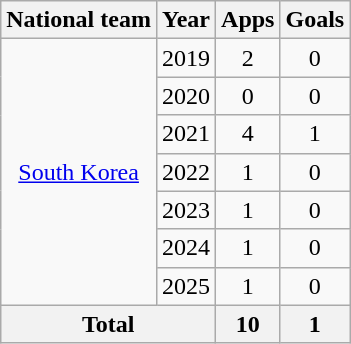<table class="wikitable" style="text-align:center">
<tr>
<th>National team</th>
<th>Year</th>
<th>Apps</th>
<th>Goals</th>
</tr>
<tr>
<td rowspan="7"><a href='#'>South Korea</a></td>
<td>2019</td>
<td>2</td>
<td>0</td>
</tr>
<tr>
<td>2020</td>
<td>0</td>
<td>0</td>
</tr>
<tr>
<td>2021</td>
<td>4</td>
<td>1</td>
</tr>
<tr>
<td>2022</td>
<td>1</td>
<td>0</td>
</tr>
<tr>
<td>2023</td>
<td>1</td>
<td>0</td>
</tr>
<tr>
<td>2024</td>
<td>1</td>
<td>0</td>
</tr>
<tr>
<td>2025</td>
<td>1</td>
<td>0</td>
</tr>
<tr>
<th colspan="2">Total</th>
<th>10</th>
<th>1</th>
</tr>
</table>
